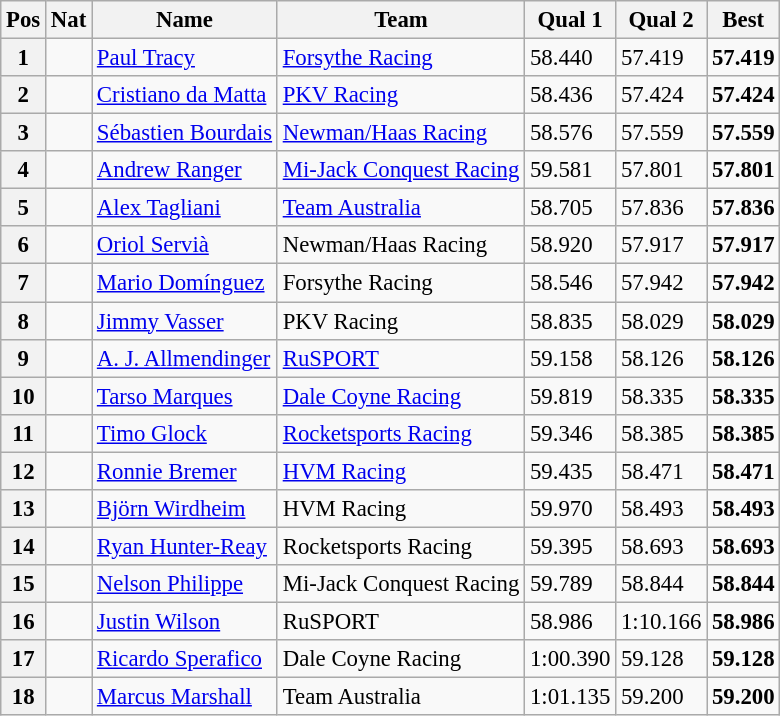<table class="wikitable" style="font-size: 95%;">
<tr>
<th>Pos</th>
<th>Nat</th>
<th>Name</th>
<th>Team</th>
<th>Qual 1</th>
<th>Qual 2</th>
<th>Best</th>
</tr>
<tr>
<th>1</th>
<td></td>
<td><a href='#'>Paul Tracy</a></td>
<td><a href='#'>Forsythe Racing</a></td>
<td>58.440</td>
<td>57.419</td>
<td><strong>57.419</strong></td>
</tr>
<tr>
<th>2</th>
<td></td>
<td><a href='#'>Cristiano da Matta</a></td>
<td><a href='#'>PKV Racing</a></td>
<td>58.436</td>
<td>57.424</td>
<td><strong>57.424</strong></td>
</tr>
<tr>
<th>3</th>
<td></td>
<td><a href='#'>Sébastien Bourdais</a></td>
<td><a href='#'>Newman/Haas Racing</a></td>
<td>58.576</td>
<td>57.559</td>
<td><strong>57.559</strong></td>
</tr>
<tr>
<th>4</th>
<td></td>
<td><a href='#'>Andrew Ranger</a></td>
<td><a href='#'>Mi-Jack Conquest Racing</a></td>
<td>59.581</td>
<td>57.801</td>
<td><strong>57.801</strong></td>
</tr>
<tr>
<th>5</th>
<td></td>
<td><a href='#'>Alex Tagliani</a></td>
<td><a href='#'>Team Australia</a></td>
<td>58.705</td>
<td>57.836</td>
<td><strong>57.836</strong></td>
</tr>
<tr>
<th>6</th>
<td></td>
<td><a href='#'>Oriol Servià</a></td>
<td>Newman/Haas Racing</td>
<td>58.920</td>
<td>57.917</td>
<td><strong>57.917</strong></td>
</tr>
<tr>
<th>7</th>
<td></td>
<td><a href='#'>Mario Domínguez</a></td>
<td>Forsythe Racing</td>
<td>58.546</td>
<td>57.942</td>
<td><strong>57.942</strong></td>
</tr>
<tr>
<th>8</th>
<td></td>
<td><a href='#'>Jimmy Vasser</a></td>
<td>PKV Racing</td>
<td>58.835</td>
<td>58.029</td>
<td><strong>58.029</strong></td>
</tr>
<tr>
<th>9</th>
<td></td>
<td><a href='#'>A. J. Allmendinger</a></td>
<td><a href='#'>RuSPORT</a></td>
<td>59.158</td>
<td>58.126</td>
<td><strong>58.126</strong></td>
</tr>
<tr>
<th>10</th>
<td></td>
<td><a href='#'>Tarso Marques</a></td>
<td><a href='#'>Dale Coyne Racing</a></td>
<td>59.819</td>
<td>58.335</td>
<td><strong>58.335</strong></td>
</tr>
<tr>
<th>11</th>
<td></td>
<td><a href='#'>Timo Glock</a></td>
<td><a href='#'>Rocketsports Racing</a></td>
<td>59.346</td>
<td>58.385</td>
<td><strong>58.385</strong></td>
</tr>
<tr>
<th>12</th>
<td></td>
<td><a href='#'>Ronnie Bremer</a></td>
<td><a href='#'>HVM Racing</a></td>
<td>59.435</td>
<td>58.471</td>
<td><strong>58.471</strong></td>
</tr>
<tr>
<th>13</th>
<td></td>
<td><a href='#'>Björn Wirdheim</a></td>
<td>HVM Racing</td>
<td>59.970</td>
<td>58.493</td>
<td><strong>58.493</strong></td>
</tr>
<tr>
<th>14</th>
<td></td>
<td><a href='#'>Ryan Hunter-Reay</a></td>
<td>Rocketsports Racing</td>
<td>59.395</td>
<td>58.693</td>
<td><strong>58.693</strong></td>
</tr>
<tr>
<th>15</th>
<td></td>
<td><a href='#'>Nelson Philippe</a></td>
<td>Mi-Jack Conquest Racing</td>
<td>59.789</td>
<td>58.844</td>
<td><strong>58.844</strong></td>
</tr>
<tr>
<th>16</th>
<td></td>
<td><a href='#'>Justin Wilson</a></td>
<td>RuSPORT</td>
<td>58.986</td>
<td>1:10.166</td>
<td><strong>58.986</strong></td>
</tr>
<tr>
<th>17</th>
<td></td>
<td><a href='#'>Ricardo Sperafico</a></td>
<td>Dale Coyne Racing</td>
<td>1:00.390</td>
<td>59.128</td>
<td><strong>59.128</strong></td>
</tr>
<tr>
<th>18</th>
<td></td>
<td><a href='#'>Marcus Marshall</a></td>
<td>Team Australia</td>
<td>1:01.135</td>
<td>59.200</td>
<td><strong>59.200</strong></td>
</tr>
</table>
